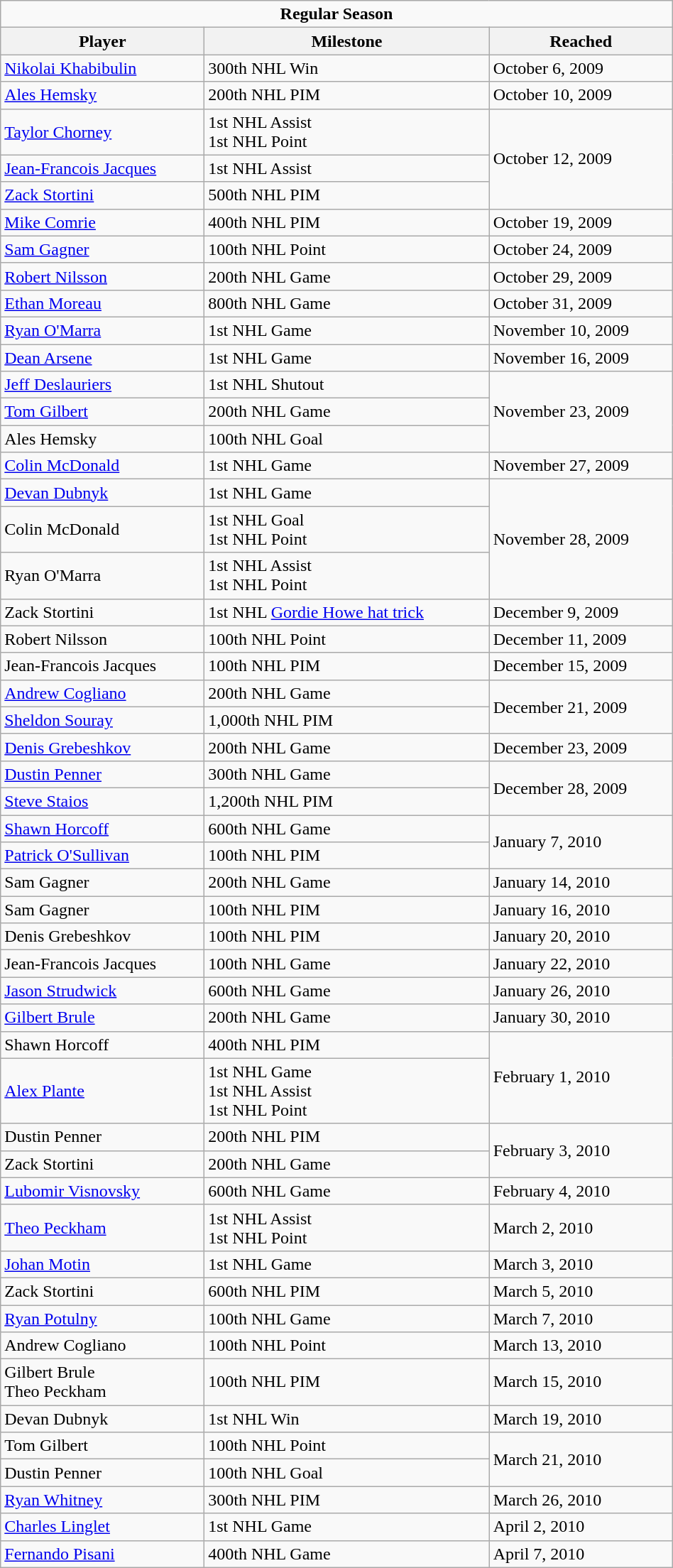<table class="wikitable" width="50%">
<tr>
<td colspan="10" align="center"><strong>Regular Season</strong></td>
</tr>
<tr>
<th>Player</th>
<th>Milestone</th>
<th>Reached</th>
</tr>
<tr>
<td><a href='#'>Nikolai Khabibulin</a></td>
<td>300th NHL Win</td>
<td>October 6, 2009</td>
</tr>
<tr>
<td><a href='#'>Ales Hemsky</a></td>
<td>200th NHL PIM</td>
<td>October 10, 2009</td>
</tr>
<tr>
<td><a href='#'>Taylor Chorney</a></td>
<td>1st NHL Assist<br>1st NHL Point</td>
<td rowspan="3">October 12, 2009</td>
</tr>
<tr>
<td><a href='#'>Jean-Francois Jacques</a></td>
<td>1st NHL Assist</td>
</tr>
<tr>
<td><a href='#'>Zack Stortini</a></td>
<td>500th NHL PIM</td>
</tr>
<tr>
<td><a href='#'>Mike Comrie</a></td>
<td>400th NHL PIM</td>
<td>October 19, 2009</td>
</tr>
<tr>
<td><a href='#'>Sam Gagner</a></td>
<td>100th NHL Point</td>
<td>October 24, 2009</td>
</tr>
<tr>
<td><a href='#'>Robert Nilsson</a></td>
<td>200th NHL Game</td>
<td>October 29, 2009</td>
</tr>
<tr>
<td><a href='#'>Ethan Moreau</a></td>
<td>800th NHL Game</td>
<td>October 31, 2009</td>
</tr>
<tr>
<td><a href='#'>Ryan O'Marra</a></td>
<td>1st NHL Game</td>
<td>November 10, 2009</td>
</tr>
<tr>
<td><a href='#'>Dean Arsene</a></td>
<td>1st NHL Game</td>
<td>November 16, 2009</td>
</tr>
<tr>
<td><a href='#'>Jeff Deslauriers</a></td>
<td>1st NHL Shutout</td>
<td rowspan="3">November 23, 2009</td>
</tr>
<tr>
<td><a href='#'>Tom Gilbert</a></td>
<td>200th NHL Game</td>
</tr>
<tr>
<td>Ales Hemsky</td>
<td>100th NHL Goal</td>
</tr>
<tr>
<td><a href='#'>Colin McDonald</a></td>
<td>1st NHL Game</td>
<td>November 27, 2009</td>
</tr>
<tr>
<td><a href='#'>Devan Dubnyk</a></td>
<td>1st NHL Game</td>
<td rowspan="3">November 28, 2009</td>
</tr>
<tr>
<td>Colin McDonald</td>
<td>1st NHL Goal<br>1st NHL Point</td>
</tr>
<tr>
<td>Ryan O'Marra</td>
<td>1st NHL Assist<br>1st NHL Point</td>
</tr>
<tr>
<td>Zack Stortini</td>
<td>1st NHL <a href='#'>Gordie Howe hat trick</a></td>
<td>December 9, 2009</td>
</tr>
<tr>
<td>Robert Nilsson</td>
<td>100th NHL Point</td>
<td>December 11, 2009</td>
</tr>
<tr>
<td>Jean-Francois Jacques</td>
<td>100th NHL PIM</td>
<td>December 15, 2009</td>
</tr>
<tr>
<td><a href='#'>Andrew Cogliano</a></td>
<td>200th NHL Game</td>
<td rowspan="2">December 21, 2009</td>
</tr>
<tr>
<td><a href='#'>Sheldon Souray</a></td>
<td>1,000th NHL PIM</td>
</tr>
<tr>
<td><a href='#'>Denis Grebeshkov</a></td>
<td>200th NHL Game</td>
<td>December 23, 2009</td>
</tr>
<tr>
<td><a href='#'>Dustin Penner</a></td>
<td>300th NHL Game</td>
<td rowspan="2">December 28, 2009</td>
</tr>
<tr>
<td><a href='#'>Steve Staios</a></td>
<td>1,200th NHL PIM</td>
</tr>
<tr>
<td><a href='#'>Shawn Horcoff</a></td>
<td>600th NHL Game</td>
<td rowspan="2">January 7, 2010</td>
</tr>
<tr>
<td><a href='#'>Patrick O'Sullivan</a></td>
<td>100th NHL PIM</td>
</tr>
<tr>
<td>Sam Gagner</td>
<td>200th NHL Game</td>
<td>January 14, 2010</td>
</tr>
<tr>
<td>Sam Gagner</td>
<td>100th NHL PIM</td>
<td>January 16, 2010</td>
</tr>
<tr>
<td>Denis Grebeshkov</td>
<td>100th NHL PIM</td>
<td>January 20, 2010</td>
</tr>
<tr>
<td>Jean-Francois Jacques</td>
<td>100th NHL Game</td>
<td>January 22, 2010</td>
</tr>
<tr>
<td><a href='#'>Jason Strudwick</a></td>
<td>600th NHL Game</td>
<td>January 26, 2010</td>
</tr>
<tr>
<td><a href='#'>Gilbert Brule</a></td>
<td>200th NHL Game</td>
<td>January 30, 2010</td>
</tr>
<tr>
<td>Shawn Horcoff</td>
<td>400th NHL PIM</td>
<td rowspan="2">February 1, 2010</td>
</tr>
<tr>
<td><a href='#'>Alex Plante</a></td>
<td>1st NHL Game<br>1st NHL Assist<br>1st NHL Point</td>
</tr>
<tr>
<td>Dustin Penner</td>
<td>200th NHL PIM</td>
<td rowspan="2">February 3, 2010</td>
</tr>
<tr>
<td>Zack Stortini</td>
<td>200th NHL Game</td>
</tr>
<tr>
<td><a href='#'>Lubomir Visnovsky</a></td>
<td>600th NHL Game</td>
<td>February 4, 2010</td>
</tr>
<tr>
<td><a href='#'>Theo Peckham</a></td>
<td>1st NHL Assist<br>1st NHL Point</td>
<td>March 2, 2010</td>
</tr>
<tr>
<td><a href='#'>Johan Motin</a></td>
<td>1st NHL Game</td>
<td>March 3, 2010</td>
</tr>
<tr>
<td>Zack Stortini</td>
<td>600th NHL PIM</td>
<td>March 5, 2010</td>
</tr>
<tr>
<td><a href='#'>Ryan Potulny</a></td>
<td>100th NHL Game</td>
<td>March 7, 2010</td>
</tr>
<tr>
<td>Andrew Cogliano</td>
<td>100th NHL Point</td>
<td>March 13, 2010</td>
</tr>
<tr>
<td>Gilbert Brule<br>Theo Peckham</td>
<td>100th NHL PIM</td>
<td>March 15, 2010</td>
</tr>
<tr>
<td>Devan Dubnyk</td>
<td>1st NHL Win</td>
<td>March 19, 2010</td>
</tr>
<tr>
<td>Tom Gilbert</td>
<td>100th NHL Point</td>
<td rowspan="2">March 21, 2010</td>
</tr>
<tr>
<td>Dustin Penner</td>
<td>100th NHL Goal</td>
</tr>
<tr>
<td><a href='#'>Ryan Whitney</a></td>
<td>300th NHL PIM</td>
<td>March 26, 2010</td>
</tr>
<tr>
<td><a href='#'>Charles Linglet</a></td>
<td>1st NHL Game</td>
<td>April 2, 2010</td>
</tr>
<tr>
<td><a href='#'>Fernando Pisani</a></td>
<td>400th NHL Game</td>
<td>April 7, 2010</td>
</tr>
</table>
